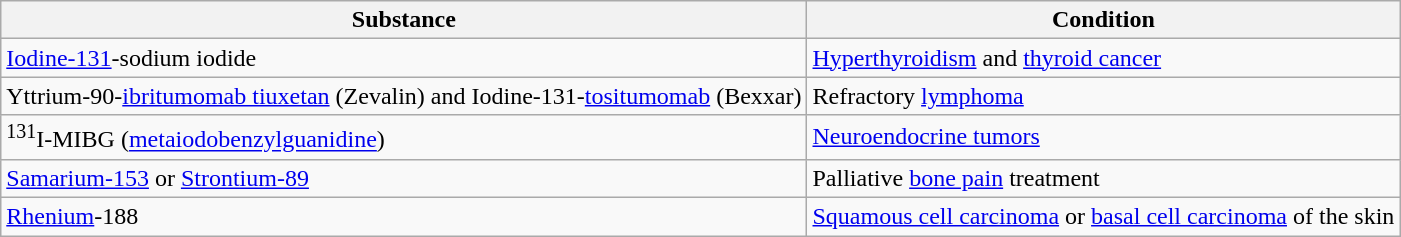<table class="wikitable">
<tr>
<th>Substance</th>
<th>Condition</th>
</tr>
<tr>
<td><a href='#'>Iodine-131</a>-sodium iodide</td>
<td><a href='#'>Hyperthyroidism</a> and <a href='#'>thyroid cancer</a></td>
</tr>
<tr>
<td>Yttrium-90-<a href='#'>ibritumomab tiuxetan</a> (Zevalin) and Iodine-131-<a href='#'>tositumomab</a> (Bexxar)</td>
<td>Refractory <a href='#'>lymphoma</a></td>
</tr>
<tr>
<td><sup>131</sup>I-MIBG (<a href='#'>metaiodobenzylguanidine</a>)</td>
<td><a href='#'>Neuroendocrine tumors</a></td>
</tr>
<tr>
<td><a href='#'>Samarium-153</a> or <a href='#'>Strontium-89</a></td>
<td>Palliative <a href='#'>bone pain</a> treatment</td>
</tr>
<tr>
<td><a href='#'>Rhenium</a>-188</td>
<td><a href='#'>Squamous cell carcinoma</a> or <a href='#'>basal cell carcinoma</a> of the skin</td>
</tr>
</table>
